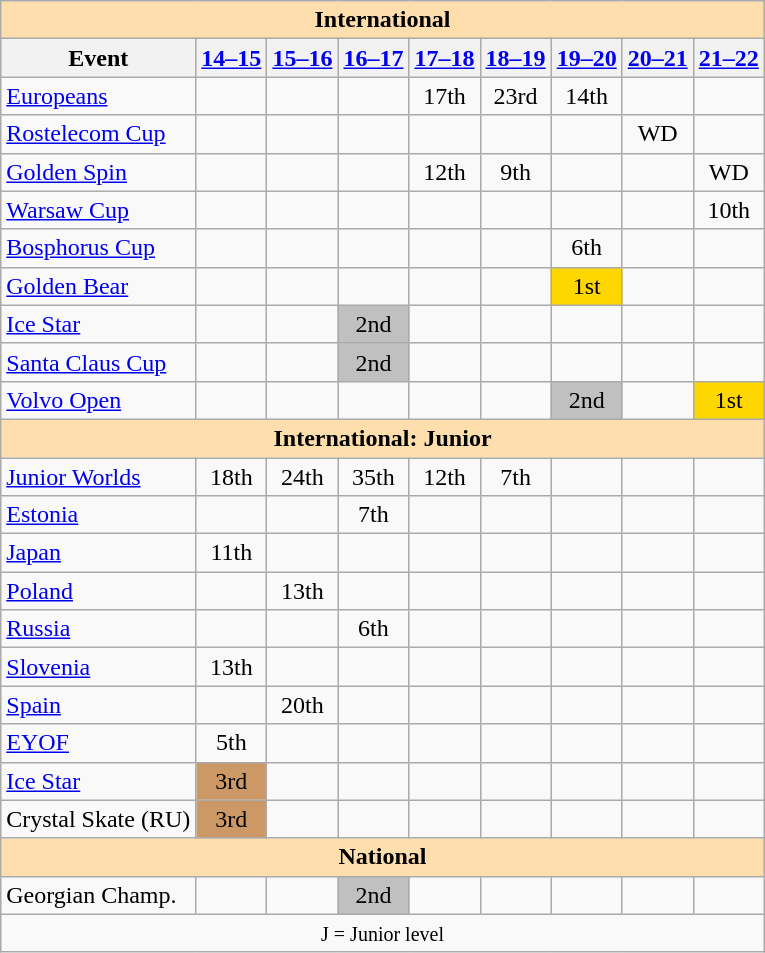<table class="wikitable" style="text-align:center">
<tr>
<th style="background-color: #ffdead; " colspan=9 align=center>International</th>
</tr>
<tr>
<th>Event</th>
<th><a href='#'>14–15</a></th>
<th><a href='#'>15–16</a></th>
<th><a href='#'>16–17</a></th>
<th><a href='#'>17–18</a></th>
<th><a href='#'>18–19</a></th>
<th><a href='#'>19–20</a></th>
<th><a href='#'>20–21</a></th>
<th><a href='#'>21–22</a></th>
</tr>
<tr>
<td align=left><a href='#'>Europeans</a></td>
<td></td>
<td></td>
<td></td>
<td>17th</td>
<td>23rd</td>
<td>14th</td>
<td></td>
<td></td>
</tr>
<tr>
<td align=left> <a href='#'>Rostelecom Cup</a></td>
<td></td>
<td></td>
<td></td>
<td></td>
<td></td>
<td></td>
<td>WD</td>
<td></td>
</tr>
<tr>
<td align=left> <a href='#'>Golden Spin</a></td>
<td></td>
<td></td>
<td></td>
<td>12th</td>
<td>9th</td>
<td></td>
<td></td>
<td>WD</td>
</tr>
<tr>
<td align=left> <a href='#'>Warsaw Cup</a></td>
<td></td>
<td></td>
<td></td>
<td></td>
<td></td>
<td></td>
<td></td>
<td>10th</td>
</tr>
<tr>
<td align=left><a href='#'>Bosphorus Cup</a></td>
<td></td>
<td></td>
<td></td>
<td></td>
<td></td>
<td>6th</td>
<td></td>
<td></td>
</tr>
<tr>
<td align=left><a href='#'>Golden Bear</a></td>
<td></td>
<td></td>
<td></td>
<td></td>
<td></td>
<td bgcolor=gold>1st</td>
<td></td>
<td></td>
</tr>
<tr>
<td align=left><a href='#'>Ice Star</a></td>
<td></td>
<td></td>
<td bgcolor=silver>2nd</td>
<td></td>
<td></td>
<td></td>
<td></td>
<td></td>
</tr>
<tr>
<td align=left><a href='#'>Santa Claus Cup</a></td>
<td></td>
<td></td>
<td bgcolor=silver>2nd</td>
<td></td>
<td></td>
<td></td>
<td></td>
<td></td>
</tr>
<tr>
<td align=left><a href='#'>Volvo Open</a></td>
<td></td>
<td></td>
<td></td>
<td></td>
<td></td>
<td bgcolor=silver>2nd</td>
<td></td>
<td bgcolor=gold>1st</td>
</tr>
<tr>
<th style="background-color: #ffdead; " colspan=9 align=center>International: Junior</th>
</tr>
<tr>
<td align=left><a href='#'>Junior Worlds</a></td>
<td>18th</td>
<td>24th</td>
<td>35th</td>
<td>12th</td>
<td>7th</td>
<td></td>
<td></td>
<td></td>
</tr>
<tr>
<td align=left> <a href='#'>Estonia</a></td>
<td></td>
<td></td>
<td>7th</td>
<td></td>
<td></td>
<td></td>
<td></td>
<td></td>
</tr>
<tr>
<td align=left> <a href='#'>Japan</a></td>
<td>11th</td>
<td></td>
<td></td>
<td></td>
<td></td>
<td></td>
<td></td>
<td></td>
</tr>
<tr>
<td align=left> <a href='#'>Poland</a></td>
<td></td>
<td>13th</td>
<td></td>
<td></td>
<td></td>
<td></td>
<td></td>
<td></td>
</tr>
<tr>
<td align=left> <a href='#'>Russia</a></td>
<td></td>
<td></td>
<td>6th</td>
<td></td>
<td></td>
<td></td>
<td></td>
<td></td>
</tr>
<tr>
<td align=left> <a href='#'>Slovenia</a></td>
<td>13th</td>
<td></td>
<td></td>
<td></td>
<td></td>
<td></td>
<td></td>
<td></td>
</tr>
<tr>
<td align=left> <a href='#'>Spain</a></td>
<td></td>
<td>20th</td>
<td></td>
<td></td>
<td></td>
<td></td>
<td></td>
<td></td>
</tr>
<tr>
<td align=left><a href='#'>EYOF</a></td>
<td>5th</td>
<td></td>
<td></td>
<td></td>
<td></td>
<td></td>
<td></td>
<td></td>
</tr>
<tr>
<td align=left><a href='#'>Ice Star</a></td>
<td bgcolor=cc9966>3rd</td>
<td></td>
<td></td>
<td></td>
<td></td>
<td></td>
<td></td>
<td></td>
</tr>
<tr>
<td align=left>Crystal Skate (RU)</td>
<td bgcolor=cc9966>3rd</td>
<td></td>
<td></td>
<td></td>
<td></td>
<td></td>
<td></td>
<td></td>
</tr>
<tr>
<th style="background-color: #ffdead; " colspan=9 align=center>National</th>
</tr>
<tr>
<td align=left>Georgian Champ.</td>
<td></td>
<td></td>
<td bgcolor=silver>2nd</td>
<td></td>
<td></td>
<td></td>
<td></td>
<td></td>
</tr>
<tr>
<td colspan=9 align=center><small> J = Junior level </small></td>
</tr>
</table>
